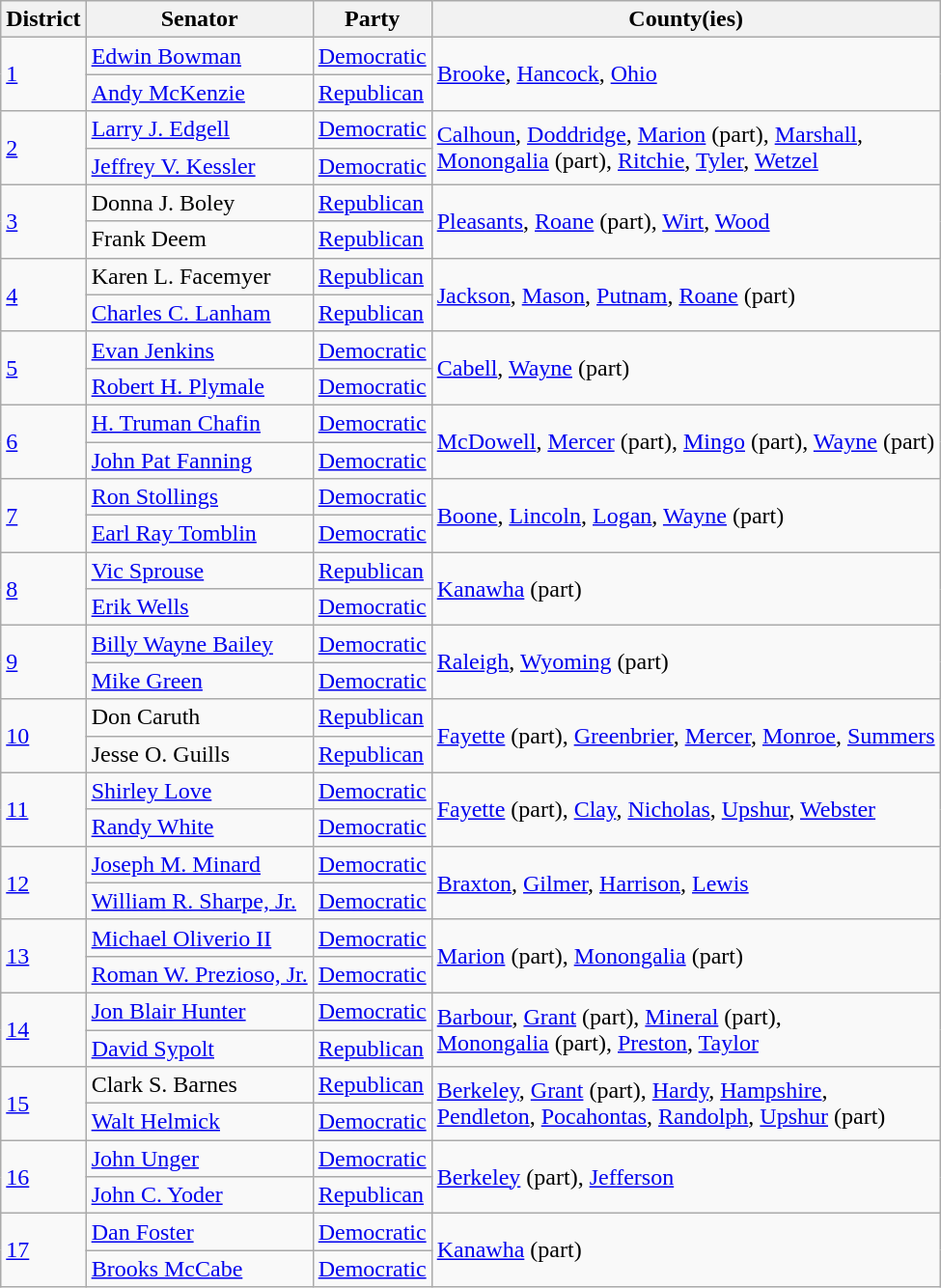<table class=wikitable>
<tr>
<th>District</th>
<th>Senator</th>
<th>Party</th>
<th>County(ies)</th>
</tr>
<tr>
<td rowspan=2><a href='#'>1</a></td>
<td><a href='#'>Edwin Bowman</a></td>
<td><a href='#'>Democratic</a></td>
<td rowspan=2><a href='#'>Brooke</a>, <a href='#'>Hancock</a>, <a href='#'>Ohio</a></td>
</tr>
<tr>
<td><a href='#'>Andy McKenzie</a></td>
<td><a href='#'>Republican</a></td>
</tr>
<tr>
<td rowspan=2><a href='#'>2</a></td>
<td><a href='#'>Larry J. Edgell</a></td>
<td><a href='#'>Democratic</a></td>
<td rowspan=2><a href='#'>Calhoun</a>, <a href='#'>Doddridge</a>, <a href='#'>Marion</a> (part), <a href='#'>Marshall</a>,<br> <a href='#'>Monongalia</a> (part), <a href='#'>Ritchie</a>, <a href='#'>Tyler</a>, <a href='#'>Wetzel</a></td>
</tr>
<tr>
<td><a href='#'>Jeffrey V. Kessler</a></td>
<td><a href='#'>Democratic</a></td>
</tr>
<tr>
<td rowspan=2><a href='#'>3</a></td>
<td>Donna J. Boley</td>
<td><a href='#'>Republican</a></td>
<td rowspan=2><a href='#'>Pleasants</a>, <a href='#'>Roane</a> (part), <a href='#'>Wirt</a>, <a href='#'>Wood</a></td>
</tr>
<tr>
<td>Frank Deem</td>
<td><a href='#'>Republican</a></td>
</tr>
<tr>
<td rowspan=2><a href='#'>4</a></td>
<td>Karen L. Facemyer</td>
<td><a href='#'>Republican</a></td>
<td rowspan=2><a href='#'>Jackson</a>, <a href='#'>Mason</a>, <a href='#'>Putnam</a>, <a href='#'>Roane</a> (part)</td>
</tr>
<tr>
<td><a href='#'>Charles C. Lanham</a></td>
<td><a href='#'>Republican</a></td>
</tr>
<tr>
<td rowspan=2><a href='#'>5</a></td>
<td><a href='#'>Evan Jenkins</a></td>
<td><a href='#'>Democratic</a></td>
<td rowspan=2><a href='#'>Cabell</a>, <a href='#'>Wayne</a> (part)</td>
</tr>
<tr>
<td><a href='#'>Robert H. Plymale</a></td>
<td><a href='#'>Democratic</a></td>
</tr>
<tr>
<td rowspan=2><a href='#'>6</a></td>
<td><a href='#'>H. Truman Chafin</a></td>
<td><a href='#'>Democratic</a></td>
<td rowspan=2><a href='#'>McDowell</a>, <a href='#'>Mercer</a> (part), <a href='#'>Mingo</a> (part), <a href='#'>Wayne</a> (part)</td>
</tr>
<tr>
<td><a href='#'>John Pat Fanning</a></td>
<td><a href='#'>Democratic</a></td>
</tr>
<tr>
<td rowspan=2><a href='#'>7</a></td>
<td><a href='#'>Ron Stollings</a></td>
<td><a href='#'>Democratic</a></td>
<td rowspan=2><a href='#'>Boone</a>, <a href='#'>Lincoln</a>, <a href='#'>Logan</a>, <a href='#'>Wayne</a> (part)</td>
</tr>
<tr>
<td><a href='#'>Earl Ray Tomblin</a></td>
<td><a href='#'>Democratic</a></td>
</tr>
<tr>
<td rowspan=2><a href='#'>8</a></td>
<td><a href='#'>Vic Sprouse</a></td>
<td><a href='#'>Republican</a></td>
<td rowspan=2><a href='#'>Kanawha</a> (part)</td>
</tr>
<tr>
<td><a href='#'>Erik Wells</a></td>
<td><a href='#'>Democratic</a></td>
</tr>
<tr>
<td rowspan=2><a href='#'>9</a></td>
<td><a href='#'>Billy Wayne Bailey</a></td>
<td><a href='#'>Democratic</a></td>
<td rowspan=2><a href='#'>Raleigh</a>, <a href='#'>Wyoming</a> (part)</td>
</tr>
<tr>
<td><a href='#'>Mike Green</a></td>
<td><a href='#'>Democratic</a></td>
</tr>
<tr>
<td rowspan=2><a href='#'>10</a></td>
<td>Don Caruth</td>
<td><a href='#'>Republican</a></td>
<td rowspan=2><a href='#'>Fayette</a> (part), <a href='#'>Greenbrier</a>, <a href='#'>Mercer</a>, <a href='#'>Monroe</a>, <a href='#'>Summers</a></td>
</tr>
<tr>
<td>Jesse O. Guills</td>
<td><a href='#'>Republican</a></td>
</tr>
<tr>
<td rowspan=2><a href='#'>11</a></td>
<td><a href='#'>Shirley Love</a></td>
<td><a href='#'>Democratic</a></td>
<td rowspan=2><a href='#'>Fayette</a> (part), <a href='#'>Clay</a>, <a href='#'>Nicholas</a>, <a href='#'>Upshur</a>, <a href='#'>Webster</a></td>
</tr>
<tr>
<td><a href='#'>Randy White</a></td>
<td><a href='#'>Democratic</a></td>
</tr>
<tr>
<td rowspan=2><a href='#'>12</a></td>
<td><a href='#'>Joseph M. Minard</a></td>
<td><a href='#'>Democratic</a></td>
<td rowspan=2><a href='#'>Braxton</a>, <a href='#'>Gilmer</a>, <a href='#'>Harrison</a>, <a href='#'>Lewis</a></td>
</tr>
<tr>
<td><a href='#'>William R. Sharpe, Jr.</a></td>
<td><a href='#'>Democratic</a></td>
</tr>
<tr>
<td rowspan=2><a href='#'>13</a></td>
<td><a href='#'>Michael Oliverio II</a></td>
<td><a href='#'>Democratic</a></td>
<td rowspan=2><a href='#'>Marion</a> (part), <a href='#'>Monongalia</a> (part)</td>
</tr>
<tr>
<td><a href='#'>Roman W. Prezioso, Jr.</a></td>
<td><a href='#'>Democratic</a></td>
</tr>
<tr>
<td rowspan=2><a href='#'>14</a></td>
<td><a href='#'>Jon Blair Hunter</a></td>
<td><a href='#'>Democratic</a></td>
<td rowspan=2><a href='#'>Barbour</a>, <a href='#'>Grant</a> (part), <a href='#'>Mineral</a> (part),<br> <a href='#'>Monongalia</a> (part), <a href='#'>Preston</a>, <a href='#'>Taylor</a></td>
</tr>
<tr>
<td><a href='#'>David Sypolt</a></td>
<td><a href='#'>Republican</a></td>
</tr>
<tr>
<td rowspan=2><a href='#'>15</a></td>
<td>Clark S. Barnes</td>
<td><a href='#'>Republican</a></td>
<td rowspan=2><a href='#'>Berkeley</a>, <a href='#'>Grant</a> (part), <a href='#'>Hardy</a>, <a href='#'>Hampshire</a>,<br> <a href='#'>Pendleton</a>, <a href='#'>Pocahontas</a>, <a href='#'>Randolph</a>, <a href='#'>Upshur</a> (part)</td>
</tr>
<tr>
<td><a href='#'>Walt Helmick</a></td>
<td><a href='#'>Democratic</a></td>
</tr>
<tr>
<td rowspan=2><a href='#'>16</a></td>
<td><a href='#'>John Unger</a></td>
<td><a href='#'>Democratic</a></td>
<td rowspan=2><a href='#'>Berkeley</a> (part), <a href='#'>Jefferson</a></td>
</tr>
<tr>
<td><a href='#'>John C. Yoder</a></td>
<td><a href='#'>Republican</a></td>
</tr>
<tr>
<td rowspan=2><a href='#'>17</a></td>
<td><a href='#'>Dan Foster</a></td>
<td><a href='#'>Democratic</a></td>
<td rowspan=2><a href='#'>Kanawha</a> (part)</td>
</tr>
<tr>
<td><a href='#'>Brooks McCabe</a></td>
<td><a href='#'>Democratic</a></td>
</tr>
</table>
